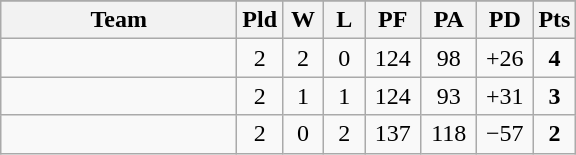<table class=wikitable>
<tr align=center>
</tr>
<tr>
<th width=150>Team</th>
<th width=20>Pld</th>
<th width=20>W</th>
<th width=20>L</th>
<th width=30>PF</th>
<th width=30>PA</th>
<th width=30>PD</th>
<th width=20>Pts</th>
</tr>
<tr align=center>
<td align=left></td>
<td>2</td>
<td>2</td>
<td>0</td>
<td>124</td>
<td>98</td>
<td>+26</td>
<td><strong>4</strong></td>
</tr>
<tr align=center>
<td align=left></td>
<td>2</td>
<td>1</td>
<td>1</td>
<td>124</td>
<td>93</td>
<td>+31</td>
<td><strong>3</strong></td>
</tr>
<tr align=center>
<td align=left></td>
<td>2</td>
<td>0</td>
<td>2</td>
<td>137</td>
<td>118</td>
<td>−57</td>
<td><strong>2</strong></td>
</tr>
</table>
